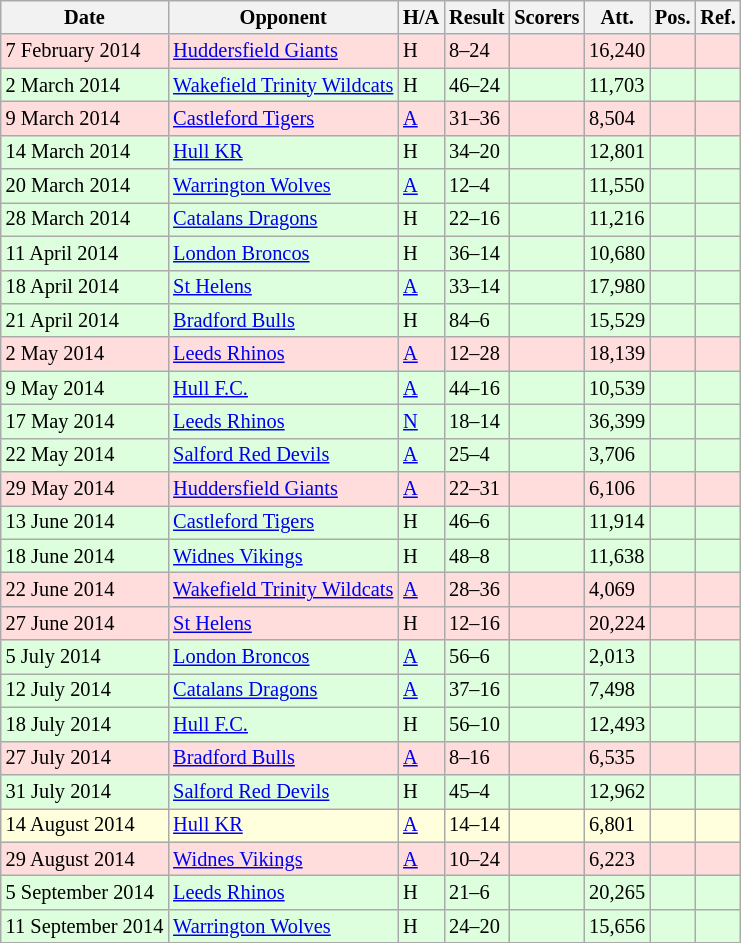<table class="wikitable" style="font-size:85%;">
<tr>
<th>Date</th>
<th>Opponent</th>
<th>H/A</th>
<th>Result</th>
<th>Scorers</th>
<th>Att.</th>
<th>Pos.</th>
<th>Ref.</th>
</tr>
<tr style="background:#ffdddd;">
<td>7 February 2014</td>
<td> <a href='#'>Huddersfield Giants</a></td>
<td>H</td>
<td>8–24</td>
<td></td>
<td>16,240</td>
<td></td>
<td></td>
</tr>
<tr style="background:#ddffdd;">
<td>2 March 2014</td>
<td> <a href='#'>
Wakefield Trinity Wildcats</a></td>
<td>H</td>
<td>46–24</td>
<td></td>
<td>11,703</td>
<td></td>
<td></td>
</tr>
<tr style="background:#ffdddd;">
<td>9 March 2014</td>
<td> <a href='#'>Castleford Tigers</a></td>
<td><a href='#'>A</a></td>
<td>31–36</td>
<td></td>
<td>8,504</td>
<td></td>
<td></td>
</tr>
<tr style="background:#ddffdd;">
<td>14 March 2014</td>
<td> <a href='#'>Hull KR</a></td>
<td>H</td>
<td>34–20</td>
<td></td>
<td>12,801</td>
<td></td>
<td></td>
</tr>
<tr style="background:#ddffdd;">
<td>20 March 2014</td>
<td> <a href='#'>Warrington Wolves</a></td>
<td><a href='#'>A</a></td>
<td>12–4</td>
<td></td>
<td>11,550</td>
<td></td>
<td></td>
</tr>
<tr style="background:#ddffdd;">
<td>28 March 2014</td>
<td> <a href='#'>Catalans Dragons</a></td>
<td>H</td>
<td>22–16</td>
<td></td>
<td>11,216</td>
<td></td>
<td></td>
</tr>
<tr style="background:#ddffdd;">
<td>11 April 2014</td>
<td> <a href='#'>London Broncos</a></td>
<td>H</td>
<td>36–14</td>
<td></td>
<td>10,680</td>
<td></td>
<td></td>
</tr>
<tr style="background:#ddffdd;">
<td>18 April 2014</td>
<td> <a href='#'>St Helens</a></td>
<td><a href='#'>A</a></td>
<td>33–14</td>
<td></td>
<td>17,980</td>
<td></td>
<td></td>
</tr>
<tr style="background:#ddffdd;">
<td>21 April 2014</td>
<td> <a href='#'>Bradford Bulls</a></td>
<td>H</td>
<td>84–6</td>
<td></td>
<td>15,529</td>
<td></td>
<td></td>
</tr>
<tr style="background:#ffdddd;">
<td>2 May 2014</td>
<td> <a href='#'>Leeds Rhinos</a></td>
<td><a href='#'>A</a></td>
<td>12–28</td>
<td></td>
<td>18,139</td>
<td></td>
<td></td>
</tr>
<tr style="background:#ddffdd;">
<td>9 May 2014</td>
<td> <a href='#'>Hull F.C.</a></td>
<td><a href='#'>A</a></td>
<td>44–16</td>
<td></td>
<td>10,539</td>
<td></td>
<td></td>
</tr>
<tr style="background:#ddffdd;">
<td>17 May 2014</td>
<td> <a href='#'>Leeds Rhinos</a></td>
<td><a href='#'>N</a></td>
<td>18–14</td>
<td></td>
<td>36,399</td>
<td></td>
<td></td>
</tr>
<tr style="background:#ddffdd;">
<td>22 May 2014</td>
<td> <a href='#'>Salford Red Devils</a></td>
<td><a href='#'>A</a></td>
<td>25–4</td>
<td></td>
<td>3,706</td>
<td></td>
<td></td>
</tr>
<tr style="background:#ffdddd;">
<td>29 May 2014</td>
<td> <a href='#'>Huddersfield Giants</a></td>
<td><a href='#'>A</a></td>
<td>22–31</td>
<td></td>
<td>6,106</td>
<td></td>
<td></td>
</tr>
<tr style="background:#ddffdd;">
<td>13 June 2014</td>
<td> <a href='#'>Castleford Tigers</a></td>
<td>H</td>
<td>46–6</td>
<td></td>
<td>11,914</td>
<td></td>
<td></td>
</tr>
<tr style="background:#ddffdd;">
<td>18 June 2014</td>
<td> <a href='#'>Widnes Vikings</a></td>
<td>H</td>
<td>48–8</td>
<td></td>
<td>11,638</td>
<td></td>
<td></td>
</tr>
<tr style="background:#ffdddd;">
<td>22 June 2014</td>
<td> <a href='#'>Wakefield Trinity Wildcats</a></td>
<td><a href='#'>A</a></td>
<td>28–36</td>
<td></td>
<td>4,069</td>
<td></td>
<td></td>
</tr>
<tr style="background:#ffdddd;">
<td>27 June 2014</td>
<td> <a href='#'>St Helens</a></td>
<td>H</td>
<td>12–16</td>
<td></td>
<td>20,224</td>
<td></td>
<td></td>
</tr>
<tr style="background:#ddffdd;">
<td>5 July 2014</td>
<td> <a href='#'>London Broncos</a></td>
<td><a href='#'>A</a></td>
<td>56–6</td>
<td></td>
<td>2,013</td>
<td></td>
<td></td>
</tr>
<tr style="background:#ddffdd;">
<td>12 July 2014</td>
<td> <a href='#'>Catalans Dragons</a></td>
<td><a href='#'>A</a></td>
<td>37–16</td>
<td></td>
<td>7,498</td>
<td></td>
<td></td>
</tr>
<tr style="background:#ddffdd;">
<td>18 July 2014</td>
<td> <a href='#'>Hull F.C.</a></td>
<td>H</td>
<td>56–10</td>
<td></td>
<td>12,493</td>
<td></td>
<td></td>
</tr>
<tr style="background:#ffdddd;">
<td>27 July 2014</td>
<td> <a href='#'>Bradford Bulls</a></td>
<td><a href='#'>A</a></td>
<td>8–16</td>
<td></td>
<td>6,535</td>
<td></td>
<td></td>
</tr>
<tr style="background:#ddffdd">
<td>31 July 2014</td>
<td> <a href='#'>Salford Red Devils</a></td>
<td>H</td>
<td>45–4</td>
<td></td>
<td>12,962</td>
<td></td>
<td></td>
</tr>
<tr style="background:#ffffdd;">
<td>14 August 2014</td>
<td> <a href='#'>Hull KR</a></td>
<td><a href='#'>A</a></td>
<td>14–14</td>
<td></td>
<td>6,801</td>
<td></td>
<td></td>
</tr>
<tr style="background:#ffdddd;">
<td>29 August 2014</td>
<td> <a href='#'>Widnes Vikings</a></td>
<td><a href='#'>A</a></td>
<td>10–24</td>
<td></td>
<td>6,223</td>
<td></td>
<td></td>
</tr>
<tr style="background:#ddffdd;">
<td>5 September 2014</td>
<td> <a href='#'>Leeds Rhinos</a></td>
<td>H</td>
<td>21–6</td>
<td></td>
<td>20,265</td>
<td></td>
<td></td>
</tr>
<tr style="background:#ddffdd;">
<td>11 September 2014</td>
<td> <a href='#'>Warrington Wolves</a></td>
<td>H</td>
<td>24–20</td>
<td></td>
<td>15,656</td>
<td></td>
<td></td>
</tr>
<tr>
</tr>
</table>
